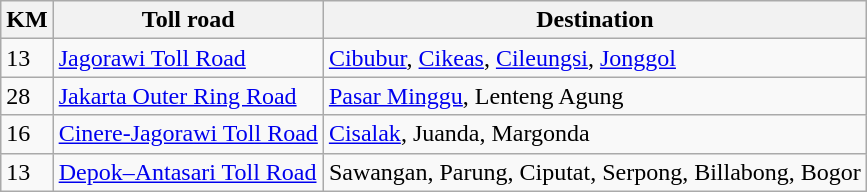<table class="wikitable">
<tr>
<th>KM</th>
<th>Toll road</th>
<th>Destination</th>
</tr>
<tr>
<td>13</td>
<td><a href='#'>Jagorawi Toll Road</a></td>
<td><a href='#'>Cibubur</a>, <a href='#'>Cikeas</a>, <a href='#'>Cileungsi</a>, <a href='#'>Jonggol</a></td>
</tr>
<tr>
<td>28</td>
<td><a href='#'>Jakarta Outer Ring Road</a></td>
<td><a href='#'>Pasar Minggu</a>, Lenteng Agung</td>
</tr>
<tr>
<td>16</td>
<td><a href='#'>Cinere-Jagorawi Toll Road</a></td>
<td><a href='#'>Cisalak</a>, Juanda, Margonda</td>
</tr>
<tr>
<td>13</td>
<td><a href='#'>Depok–Antasari Toll Road</a></td>
<td>Sawangan, Parung, Ciputat, Serpong, Billabong, Bogor</td>
</tr>
</table>
